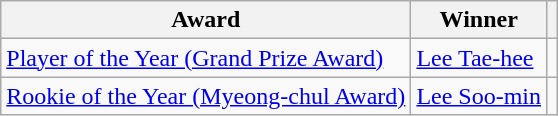<table class="wikitable">
<tr>
<th>Award</th>
<th>Winner</th>
<th></th>
</tr>
<tr>
<td><a href='#'>Player of the Year (Grand Prize Award)</a></td>
<td> <a href='#'>Lee Tae-hee</a></td>
<td></td>
</tr>
<tr>
<td><a href='#'>Rookie of the Year (Myeong-chul Award)</a></td>
<td> <a href='#'>Lee Soo-min</a></td>
<td></td>
</tr>
</table>
